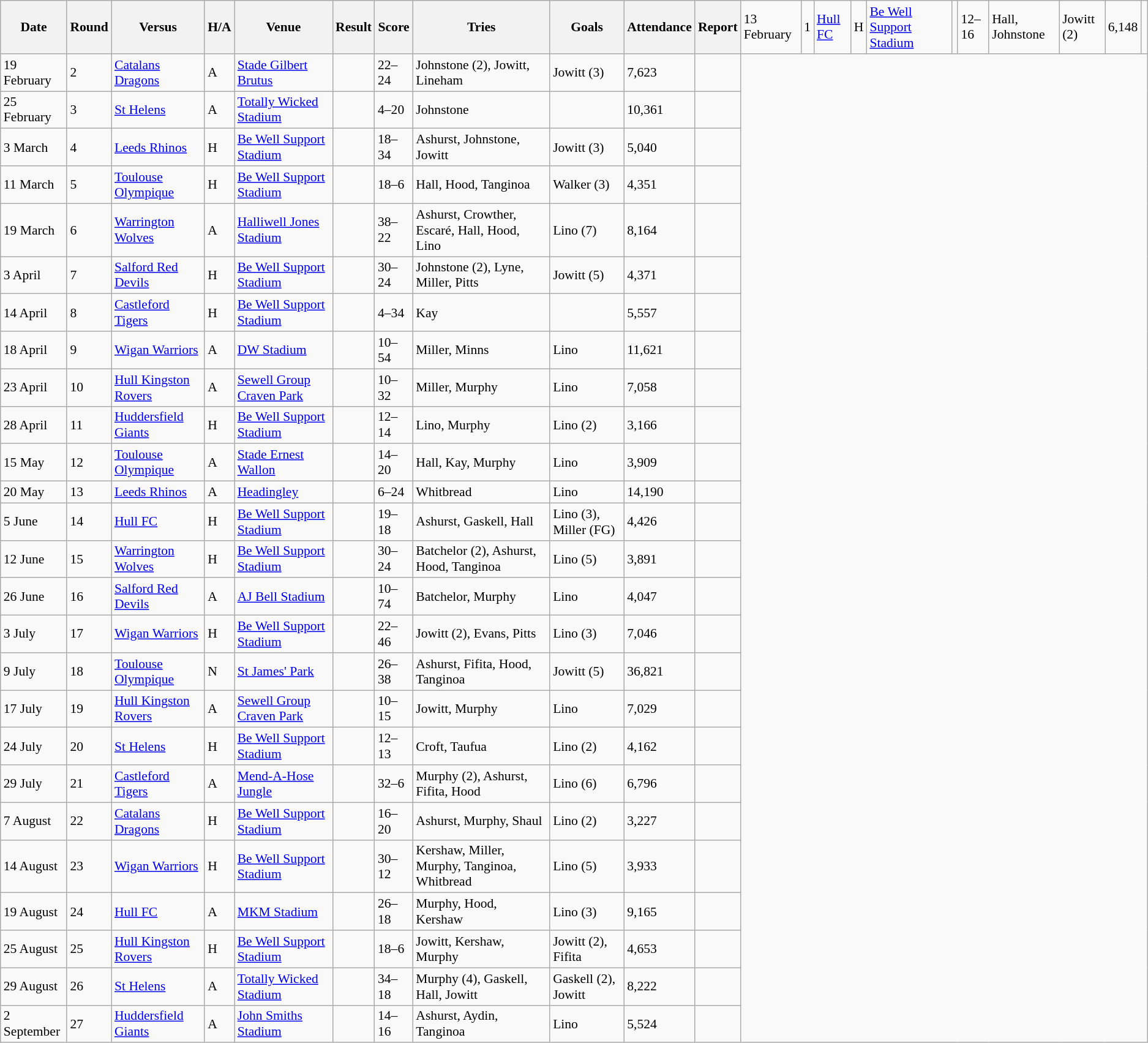<table class="wikitable defaultleft col2center col4center col7center col10right" style="font-size:90%;">
<tr>
<th>Date</th>
<th>Round</th>
<th>Versus</th>
<th>H/A</th>
<th>Venue</th>
<th>Result</th>
<th>Score</th>
<th>Tries</th>
<th>Goals</th>
<th>Attendance</th>
<th>Report</th>
<td>13 February</td>
<td>1</td>
<td> <a href='#'>Hull FC</a></td>
<td>H</td>
<td><a href='#'>Be Well Support Stadium</a></td>
<td></td>
<td>12–16</td>
<td>Hall, Johnstone</td>
<td>Jowitt (2)</td>
<td>6,148</td>
<td></td>
</tr>
<tr>
<td>19 February</td>
<td>2</td>
<td> <a href='#'>Catalans Dragons</a></td>
<td>A</td>
<td><a href='#'>Stade Gilbert Brutus</a></td>
<td></td>
<td>22–24</td>
<td>Johnstone (2), Jowitt, Lineham</td>
<td>Jowitt (3)</td>
<td>7,623</td>
<td></td>
</tr>
<tr>
<td>25 February</td>
<td>3</td>
<td> <a href='#'>St Helens</a></td>
<td>A</td>
<td><a href='#'>Totally Wicked Stadium</a></td>
<td></td>
<td>4–20</td>
<td>Johnstone</td>
<td></td>
<td>10,361</td>
<td></td>
</tr>
<tr>
<td>3 March</td>
<td>4</td>
<td> <a href='#'>Leeds Rhinos</a></td>
<td>H</td>
<td><a href='#'>Be Well Support Stadium</a></td>
<td></td>
<td>18–34</td>
<td>Ashurst, Johnstone, Jowitt</td>
<td>Jowitt (3)</td>
<td>5,040</td>
<td></td>
</tr>
<tr>
<td>11 March</td>
<td>5</td>
<td> <a href='#'>Toulouse Olympique</a></td>
<td>H</td>
<td><a href='#'>Be Well Support Stadium</a></td>
<td></td>
<td>18–6</td>
<td>Hall, Hood, Tanginoa</td>
<td>Walker (3)</td>
<td>4,351</td>
<td></td>
</tr>
<tr>
<td>19 March</td>
<td>6</td>
<td> <a href='#'>Warrington Wolves</a></td>
<td>A</td>
<td><a href='#'>Halliwell Jones Stadium</a></td>
<td></td>
<td>38–22</td>
<td>Ashurst, Crowther, Escaré, Hall, Hood, Lino</td>
<td>Lino (7)</td>
<td>8,164</td>
<td></td>
</tr>
<tr>
<td>3 April</td>
<td>7</td>
<td> <a href='#'>Salford Red Devils</a></td>
<td>H</td>
<td><a href='#'>Be Well Support Stadium</a></td>
<td></td>
<td>30–24</td>
<td>Johnstone (2), Lyne, Miller, Pitts</td>
<td>Jowitt (5)</td>
<td>4,371</td>
<td></td>
</tr>
<tr>
<td>14 April</td>
<td>8</td>
<td> <a href='#'>Castleford Tigers</a></td>
<td>H</td>
<td><a href='#'>Be Well Support Stadium</a></td>
<td></td>
<td>4–34</td>
<td>Kay</td>
<td></td>
<td>5,557</td>
<td></td>
</tr>
<tr>
<td>18 April</td>
<td>9</td>
<td> <a href='#'>Wigan Warriors</a></td>
<td>A</td>
<td><a href='#'>DW Stadium</a></td>
<td></td>
<td>10–54</td>
<td>Miller, Minns</td>
<td>Lino</td>
<td>11,621</td>
<td></td>
</tr>
<tr>
<td>23 April</td>
<td>10</td>
<td> <a href='#'>Hull Kingston Rovers</a></td>
<td>A</td>
<td><a href='#'>Sewell Group Craven Park</a></td>
<td></td>
<td>10–32</td>
<td>Miller, Murphy</td>
<td>Lino</td>
<td>7,058</td>
<td></td>
</tr>
<tr>
<td>28 April</td>
<td>11</td>
<td> <a href='#'>Huddersfield Giants</a></td>
<td>H</td>
<td><a href='#'>Be Well Support Stadium</a></td>
<td></td>
<td>12–14</td>
<td>Lino, Murphy</td>
<td>Lino (2)</td>
<td>3,166</td>
<td></td>
</tr>
<tr>
<td>15 May</td>
<td>12</td>
<td> <a href='#'>Toulouse Olympique</a></td>
<td>A</td>
<td><a href='#'>Stade Ernest Wallon</a></td>
<td></td>
<td>14–20</td>
<td>Hall, Kay, Murphy</td>
<td>Lino</td>
<td>3,909</td>
<td></td>
</tr>
<tr>
<td>20 May</td>
<td>13</td>
<td> <a href='#'>Leeds Rhinos</a></td>
<td>A</td>
<td><a href='#'>Headingley</a></td>
<td></td>
<td>6–24</td>
<td>Whitbread</td>
<td>Lino</td>
<td>14,190</td>
<td></td>
</tr>
<tr>
<td>5 June</td>
<td>14</td>
<td> <a href='#'>Hull FC</a></td>
<td>H</td>
<td><a href='#'>Be Well Support Stadium</a></td>
<td></td>
<td>19–18</td>
<td>Ashurst, Gaskell, Hall</td>
<td>Lino (3), Miller (FG)</td>
<td>4,426</td>
<td></td>
</tr>
<tr>
<td>12 June</td>
<td>15</td>
<td> <a href='#'>Warrington Wolves</a></td>
<td>H</td>
<td><a href='#'>Be Well Support Stadium</a></td>
<td></td>
<td>30–24</td>
<td>Batchelor (2), Ashurst, Hood, Tanginoa</td>
<td>Lino (5)</td>
<td>3,891</td>
<td></td>
</tr>
<tr>
<td>26 June</td>
<td>16</td>
<td> <a href='#'>Salford Red Devils</a></td>
<td>A</td>
<td><a href='#'>AJ Bell Stadium</a></td>
<td></td>
<td>10–74</td>
<td>Batchelor, Murphy</td>
<td>Lino</td>
<td>4,047</td>
<td></td>
</tr>
<tr>
<td>3 July</td>
<td>17</td>
<td> <a href='#'>Wigan Warriors</a></td>
<td>H</td>
<td><a href='#'>Be Well Support Stadium</a></td>
<td></td>
<td>22–46</td>
<td>Jowitt (2), Evans, Pitts</td>
<td>Lino (3)</td>
<td>7,046</td>
<td></td>
</tr>
<tr>
<td>9 July</td>
<td>18</td>
<td> <a href='#'>Toulouse Olympique</a></td>
<td>N</td>
<td><a href='#'>St James' Park</a></td>
<td></td>
<td>26–38</td>
<td>Ashurst, Fifita, Hood, Tanginoa</td>
<td>Jowitt (5)</td>
<td>36,821</td>
<td></td>
</tr>
<tr>
<td>17 July</td>
<td>19</td>
<td> <a href='#'>Hull Kingston Rovers</a></td>
<td>A</td>
<td><a href='#'>Sewell Group Craven Park</a></td>
<td></td>
<td>10–15</td>
<td>Jowitt, Murphy</td>
<td>Lino</td>
<td>7,029</td>
<td></td>
</tr>
<tr>
<td>24 July</td>
<td>20</td>
<td> <a href='#'>St Helens</a></td>
<td>H</td>
<td><a href='#'>Be Well Support Stadium</a></td>
<td></td>
<td>12–13</td>
<td>Croft, Taufua</td>
<td>Lino (2)</td>
<td>4,162</td>
<td></td>
</tr>
<tr>
<td>29 July</td>
<td>21</td>
<td> <a href='#'>Castleford Tigers</a></td>
<td>A</td>
<td><a href='#'>Mend-A-Hose Jungle</a></td>
<td></td>
<td>32–6</td>
<td>Murphy (2), Ashurst, Fifita, Hood</td>
<td>Lino (6)</td>
<td>6,796</td>
<td></td>
</tr>
<tr>
<td>7 August</td>
<td>22</td>
<td> <a href='#'>Catalans Dragons</a></td>
<td>H</td>
<td><a href='#'>Be Well Support Stadium</a></td>
<td></td>
<td>16–20</td>
<td>Ashurst, Murphy, Shaul</td>
<td>Lino (2)</td>
<td>3,227</td>
<td></td>
</tr>
<tr>
<td>14 August</td>
<td>23</td>
<td> <a href='#'>Wigan Warriors</a></td>
<td>H</td>
<td><a href='#'>Be Well Support Stadium</a></td>
<td></td>
<td>30–12</td>
<td>Kershaw, Miller, Murphy, Tanginoa, Whitbread</td>
<td>Lino (5)</td>
<td>3,933</td>
<td></td>
</tr>
<tr>
<td>19 August</td>
<td>24</td>
<td> <a href='#'>Hull FC</a></td>
<td>A</td>
<td><a href='#'>MKM Stadium</a></td>
<td></td>
<td>26–18</td>
<td>Murphy, Hood, Kershaw</td>
<td>Lino (3)</td>
<td>9,165</td>
<td></td>
</tr>
<tr>
<td>25 August</td>
<td>25</td>
<td> <a href='#'>Hull Kingston Rovers</a></td>
<td>H</td>
<td><a href='#'>Be Well Support Stadium</a></td>
<td></td>
<td>18–6</td>
<td>Jowitt, Kershaw, Murphy</td>
<td>Jowitt (2), Fifita</td>
<td>4,653</td>
<td></td>
</tr>
<tr>
<td>29 August</td>
<td>26</td>
<td> <a href='#'>St Helens</a></td>
<td>A</td>
<td><a href='#'>Totally Wicked Stadium</a></td>
<td></td>
<td>34–18</td>
<td>Murphy (4), Gaskell, Hall, Jowitt</td>
<td>Gaskell (2), Jowitt</td>
<td>8,222</td>
<td></td>
</tr>
<tr>
<td>2 September</td>
<td>27</td>
<td> <a href='#'>Huddersfield Giants</a></td>
<td>A</td>
<td><a href='#'>John Smiths Stadium</a></td>
<td></td>
<td>14–16</td>
<td>Ashurst, Aydin, Tanginoa</td>
<td>Lino</td>
<td>5,524</td>
<td></td>
</tr>
</table>
